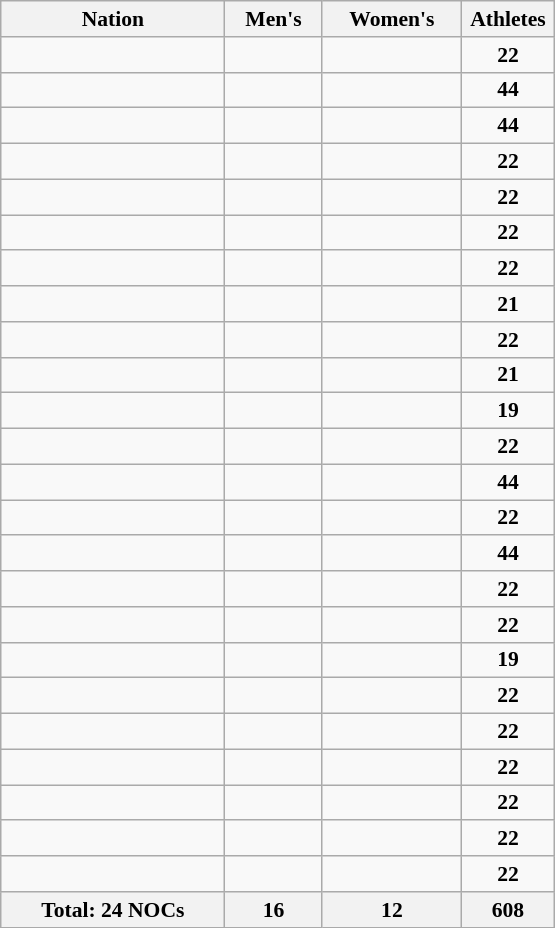<table class="wikitable sortable" width=370 style="text-align:center; font-size:90%">
<tr>
<th>Nation</th>
<th>Men's</th>
<th>Women's</th>
<th width=55>Athletes</th>
</tr>
<tr>
<td style="text-align:left;"></td>
<td></td>
<td></td>
<td><strong>22</strong></td>
</tr>
<tr>
<td style="text-align:left;"></td>
<td></td>
<td></td>
<td><strong>44</strong></td>
</tr>
<tr>
<td style="text-align:left;"></td>
<td></td>
<td></td>
<td><strong>44</strong></td>
</tr>
<tr>
<td style="text-align:left;"></td>
<td></td>
<td></td>
<td><strong>22</strong></td>
</tr>
<tr>
<td style="text-align:left;"></td>
<td></td>
<td></td>
<td><strong>22</strong></td>
</tr>
<tr>
<td style="text-align:left;"></td>
<td></td>
<td></td>
<td><strong>22</strong></td>
</tr>
<tr>
<td style="text-align:left;"></td>
<td></td>
<td></td>
<td><strong>22</strong></td>
</tr>
<tr>
<td style="text-align:left;"></td>
<td></td>
<td></td>
<td><strong>21</strong></td>
</tr>
<tr>
<td style="text-align:left;"></td>
<td></td>
<td></td>
<td><strong>22</strong></td>
</tr>
<tr>
<td style="text-align:left;"></td>
<td></td>
<td></td>
<td><strong>21</strong></td>
</tr>
<tr>
<td style="text-align:left;"></td>
<td></td>
<td></td>
<td><strong>19</strong></td>
</tr>
<tr>
<td style="text-align:left;"></td>
<td></td>
<td></td>
<td><strong>22</strong></td>
</tr>
<tr>
<td style="text-align:left;"></td>
<td></td>
<td></td>
<td><strong>44</strong></td>
</tr>
<tr>
<td style="text-align:left;"></td>
<td></td>
<td></td>
<td><strong>22</strong></td>
</tr>
<tr>
<td style="text-align:left;"></td>
<td></td>
<td></td>
<td><strong>44</strong></td>
</tr>
<tr>
<td style="text-align:left;"></td>
<td></td>
<td></td>
<td><strong>22</strong></td>
</tr>
<tr>
<td style="text-align:left;"></td>
<td></td>
<td></td>
<td><strong>22</strong></td>
</tr>
<tr>
<td style="text-align:left;"></td>
<td></td>
<td></td>
<td><strong>19</strong></td>
</tr>
<tr>
<td style="text-align:left;"></td>
<td></td>
<td></td>
<td><strong>22</strong></td>
</tr>
<tr>
<td style="text-align:left;"></td>
<td></td>
<td></td>
<td><strong>22</strong></td>
</tr>
<tr>
<td style="text-align:left;"></td>
<td></td>
<td></td>
<td><strong>22</strong></td>
</tr>
<tr>
<td style="text-align:left;"></td>
<td></td>
<td></td>
<td><strong>22</strong></td>
</tr>
<tr>
<td style="text-align:left;"></td>
<td></td>
<td></td>
<td><strong>22</strong></td>
</tr>
<tr>
<td style="text-align:left;"></td>
<td></td>
<td></td>
<td><strong>22</strong></td>
</tr>
<tr>
<th>Total: 24 NOCs</th>
<th>16</th>
<th>12</th>
<th>608</th>
</tr>
</table>
